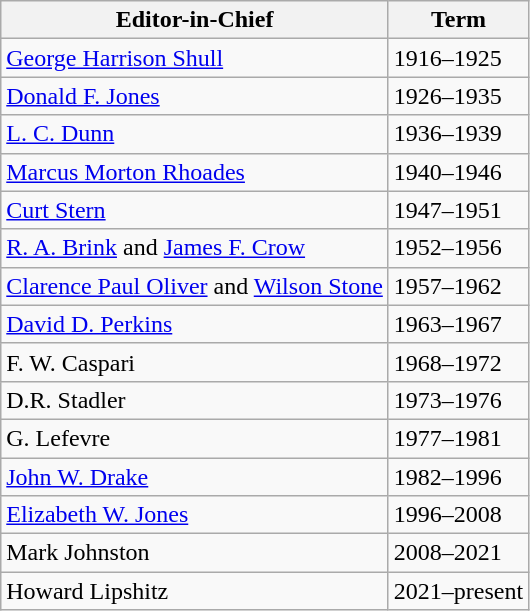<table class="wikitable">
<tr>
<th>Editor-in-Chief</th>
<th>Term</th>
</tr>
<tr>
<td><a href='#'>George Harrison Shull</a></td>
<td>1916–1925</td>
</tr>
<tr>
<td><a href='#'>Donald F. Jones</a></td>
<td>1926–1935</td>
</tr>
<tr>
<td><a href='#'>L. C. Dunn</a></td>
<td>1936–1939</td>
</tr>
<tr>
<td><a href='#'>Marcus Morton Rhoades</a></td>
<td>1940–1946</td>
</tr>
<tr>
<td><a href='#'>Curt Stern</a></td>
<td>1947–1951</td>
</tr>
<tr>
<td><a href='#'>R. A. Brink</a> and <a href='#'>James F. Crow</a></td>
<td>1952–1956</td>
</tr>
<tr>
<td><a href='#'>Clarence Paul Oliver</a> and <a href='#'>Wilson Stone</a></td>
<td>1957–1962</td>
</tr>
<tr>
<td><a href='#'>David D. Perkins</a></td>
<td>1963–1967</td>
</tr>
<tr>
<td>F. W. Caspari</td>
<td>1968–1972</td>
</tr>
<tr>
<td>D.R. Stadler</td>
<td>1973–1976</td>
</tr>
<tr>
<td>G. Lefevre</td>
<td>1977–1981</td>
</tr>
<tr>
<td><a href='#'>John W. Drake</a></td>
<td>1982–1996</td>
</tr>
<tr>
<td><a href='#'>Elizabeth W. Jones</a></td>
<td>1996–2008</td>
</tr>
<tr>
<td>Mark Johnston</td>
<td>2008–2021</td>
</tr>
<tr>
<td>Howard Lipshitz</td>
<td>2021–present</td>
</tr>
</table>
